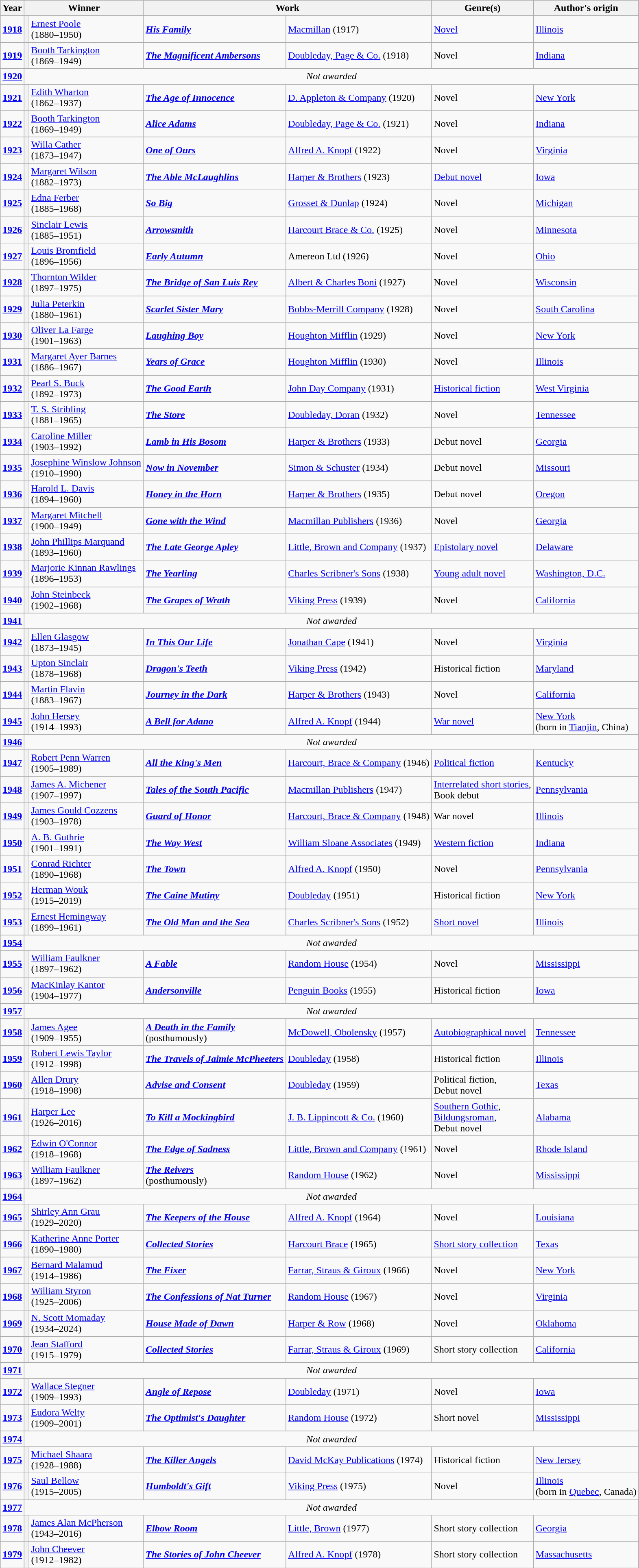<table class="wikitable sortable">
<tr>
<th>Year</th>
<th colspan=2 scope="col">Winner</th>
<th colspan=2 scope="col">Work</th>
<th>Genre(s)</th>
<th>Author's origin</th>
</tr>
<tr>
<td><strong><a href='#'>1918</a></strong></td>
<th scope="row"></th>
<td><a href='#'>Ernest Poole</a> <br> (1880–1950)</td>
<td><strong><em><a href='#'>His Family</a></em></strong></td>
<td><a href='#'>Macmillan</a> (1917)</td>
<td><a href='#'>Novel</a></td>
<td><a href='#'>Illinois</a></td>
</tr>
<tr>
<td><strong><a href='#'>1919</a></strong></td>
<th scope="row"></th>
<td><a href='#'>Booth Tarkington</a> <br> (1869–1949)</td>
<td><strong><em><a href='#'>The Magnificent Ambersons</a></em></strong></td>
<td><a href='#'>Doubleday, Page & Co.</a> (1918)</td>
<td>Novel</td>
<td><a href='#'>Indiana</a></td>
</tr>
<tr>
<td><strong><a href='#'>1920</a></strong></td>
<td colspan=6 align=center><em>Not awarded</em></td>
</tr>
<tr>
<td><strong><a href='#'>1921</a></strong></td>
<th scope="row"></th>
<td><a href='#'>Edith Wharton</a> <br> (1862–1937)</td>
<td><strong><em><a href='#'>The Age of Innocence</a></em></strong></td>
<td><a href='#'>D. Appleton & Company</a> (1920)</td>
<td>Novel</td>
<td><a href='#'>New York</a></td>
</tr>
<tr>
<td><strong><a href='#'>1922</a></strong></td>
<th scope="row"></th>
<td><a href='#'>Booth Tarkington</a> <br> (1869–1949)</td>
<td><strong><em><a href='#'>Alice Adams</a></em></strong></td>
<td><a href='#'>Doubleday, Page & Co.</a> (1921)</td>
<td>Novel</td>
<td><a href='#'>Indiana</a></td>
</tr>
<tr>
<td><strong><a href='#'>1923</a></strong></td>
<th scope="row"></th>
<td><a href='#'>Willa Cather</a> <br> (1873–1947)</td>
<td><strong><em><a href='#'>One of Ours</a></em></strong></td>
<td><a href='#'>Alfred A. Knopf</a> (1922)</td>
<td>Novel</td>
<td><a href='#'>Virginia</a></td>
</tr>
<tr>
<td><strong><a href='#'>1924</a></strong></td>
<th scope="row"></th>
<td><a href='#'>Margaret Wilson</a> <br> (1882–1973)</td>
<td><strong><em><a href='#'>The Able McLaughlins</a></em></strong></td>
<td><a href='#'>Harper & Brothers</a> (1923)</td>
<td><a href='#'>Debut novel</a></td>
<td><a href='#'>Iowa</a></td>
</tr>
<tr>
<td><strong><a href='#'>1925</a></strong></td>
<th scope="row"></th>
<td><a href='#'>Edna Ferber</a> <br> (1885–1968)</td>
<td><strong><em><a href='#'>So Big</a></em></strong></td>
<td><a href='#'>Grosset & Dunlap</a> (1924)</td>
<td>Novel</td>
<td><a href='#'>Michigan</a></td>
</tr>
<tr>
<td><strong><a href='#'>1926</a></strong></td>
<th scope="row"></th>
<td><a href='#'>Sinclair Lewis</a> <br> (1885–1951)</td>
<td><strong><em><a href='#'>Arrowsmith</a></em></strong></td>
<td><a href='#'>Harcourt Brace & Co.</a> (1925)</td>
<td>Novel</td>
<td><a href='#'>Minnesota</a></td>
</tr>
<tr>
<td><strong><a href='#'>1927</a></strong></td>
<th scope="row"></th>
<td><a href='#'>Louis Bromfield</a> <br> (1896–1956)</td>
<td><strong><em><a href='#'>Early Autumn</a></em></strong></td>
<td>Amereon Ltd (1926)</td>
<td>Novel</td>
<td><a href='#'>Ohio</a></td>
</tr>
<tr>
<td><strong><a href='#'>1928</a></strong></td>
<th scope="row"></th>
<td><a href='#'>Thornton Wilder</a> <br> (1897–1975)</td>
<td><strong><em><a href='#'>The Bridge of San Luis Rey</a></em></strong></td>
<td><a href='#'>Albert & Charles Boni</a> (1927)</td>
<td>Novel</td>
<td><a href='#'>Wisconsin</a></td>
</tr>
<tr>
<td><strong><a href='#'>1929</a></strong></td>
<th scope="row"></th>
<td><a href='#'>Julia Peterkin</a> <br> (1880–1961)</td>
<td><strong><em><a href='#'>Scarlet Sister Mary</a></em></strong></td>
<td><a href='#'>Bobbs-Merrill Company</a> (1928)</td>
<td>Novel</td>
<td><a href='#'>South Carolina</a></td>
</tr>
<tr>
<td><strong><a href='#'>1930</a></strong></td>
<th scope="row"></th>
<td><a href='#'>Oliver La Farge</a> <br> (1901–1963)</td>
<td><strong><em><a href='#'>Laughing Boy</a></em></strong></td>
<td><a href='#'>Houghton Mifflin</a> (1929)</td>
<td>Novel</td>
<td><a href='#'>New York</a></td>
</tr>
<tr>
<td><strong><a href='#'>1931</a></strong></td>
<th scope="row"></th>
<td><a href='#'>Margaret Ayer Barnes</a> <br> (1886–1967)</td>
<td><strong><em><a href='#'>Years of Grace</a></em></strong></td>
<td><a href='#'>Houghton Mifflin</a> (1930)</td>
<td>Novel</td>
<td><a href='#'>Illinois</a></td>
</tr>
<tr>
<td><strong><a href='#'>1932</a></strong></td>
<th scope="row"></th>
<td><a href='#'>Pearl S. Buck</a> <br> (1892–1973)</td>
<td><strong><em><a href='#'>The Good Earth</a></em></strong></td>
<td><a href='#'>John Day Company</a> (1931)</td>
<td><a href='#'>Historical fiction</a></td>
<td><a href='#'>West Virginia</a></td>
</tr>
<tr>
<td><strong><a href='#'>1933</a></strong></td>
<th scope="row"></th>
<td><a href='#'>T. S. Stribling</a> <br> (1881–1965)</td>
<td><strong><em><a href='#'>The Store</a></em></strong></td>
<td><a href='#'>Doubleday, Doran</a> (1932)</td>
<td>Novel</td>
<td><a href='#'>Tennessee</a></td>
</tr>
<tr>
<td><strong><a href='#'>1934</a></strong></td>
<th scope="row"></th>
<td><a href='#'>Caroline Miller</a> <br> (1903–1992)</td>
<td><strong><em><a href='#'>Lamb in His Bosom</a></em></strong></td>
<td><a href='#'>Harper & Brothers</a> (1933)</td>
<td>Debut novel</td>
<td><a href='#'>Georgia</a></td>
</tr>
<tr>
<td><strong><a href='#'>1935</a></strong></td>
<th scope="row"></th>
<td><a href='#'>Josephine Winslow Johnson</a> <br> (1910–1990)</td>
<td><strong><em><a href='#'>Now in November</a></em></strong></td>
<td><a href='#'>Simon & Schuster</a> (1934)</td>
<td>Debut novel</td>
<td><a href='#'>Missouri</a></td>
</tr>
<tr>
<td><strong><a href='#'>1936</a></strong></td>
<th scope="row"></th>
<td><a href='#'>Harold L. Davis</a> <br> (1894–1960)</td>
<td><strong><em><a href='#'>Honey in the Horn</a></em></strong></td>
<td><a href='#'>Harper & Brothers</a> (1935)</td>
<td>Debut novel</td>
<td><a href='#'>Oregon</a></td>
</tr>
<tr>
<td><strong><a href='#'>1937</a></strong></td>
<th scope="row"></th>
<td><a href='#'>Margaret Mitchell</a> <br> (1900–1949)</td>
<td><strong><em><a href='#'>Gone with the Wind</a></em></strong></td>
<td><a href='#'>Macmillan Publishers</a> (1936)</td>
<td>Novel</td>
<td><a href='#'>Georgia</a></td>
</tr>
<tr>
<td><strong><a href='#'>1938</a></strong></td>
<th scope="row"></th>
<td><a href='#'>John Phillips Marquand</a> <br> (1893–1960)</td>
<td><strong><em><a href='#'>The Late George Apley</a></em></strong></td>
<td><a href='#'>Little, Brown and Company</a> (1937)</td>
<td><a href='#'>Epistolary novel</a></td>
<td><a href='#'>Delaware</a></td>
</tr>
<tr>
<td><strong><a href='#'>1939</a></strong></td>
<th scope="row"></th>
<td><a href='#'>Marjorie Kinnan Rawlings</a> <br> (1896–1953)</td>
<td><strong><em><a href='#'>The Yearling</a></em></strong></td>
<td><a href='#'>Charles Scribner's Sons</a> (1938)</td>
<td><a href='#'>Young adult novel</a></td>
<td><a href='#'>Washington, D.C.</a></td>
</tr>
<tr>
<td><strong><a href='#'>1940</a></strong></td>
<th scope="row"></th>
<td><a href='#'>John Steinbeck</a> <br> (1902–1968)</td>
<td><strong><em><a href='#'>The Grapes of Wrath</a></em></strong></td>
<td><a href='#'>Viking Press</a> (1939)</td>
<td>Novel</td>
<td><a href='#'>California</a></td>
</tr>
<tr>
<td><strong><a href='#'>1941</a></strong></td>
<td colspan=6 align=center><em>Not awarded</em></td>
</tr>
<tr>
<td><strong><a href='#'>1942</a></strong></td>
<th scope="row"></th>
<td><a href='#'>Ellen Glasgow</a> <br> (1873–1945)</td>
<td><strong><em><a href='#'>In This Our Life</a></em></strong></td>
<td><a href='#'>Jonathan Cape</a> (1941)</td>
<td>Novel</td>
<td><a href='#'>Virginia</a></td>
</tr>
<tr>
<td><strong><a href='#'>1943</a></strong></td>
<th scope="row"></th>
<td><a href='#'>Upton Sinclair</a> <br> (1878–1968)</td>
<td><strong><em><a href='#'>Dragon's Teeth</a></em></strong></td>
<td><a href='#'>Viking Press</a> (1942)</td>
<td>Historical fiction</td>
<td><a href='#'>Maryland</a></td>
</tr>
<tr>
<td><strong><a href='#'>1944</a></strong></td>
<th scope="row"></th>
<td><a href='#'>Martin Flavin</a> <br> (1883–1967)</td>
<td><strong><em><a href='#'>Journey in the Dark</a></em></strong></td>
<td><a href='#'>Harper & Brothers</a> (1943)</td>
<td>Novel</td>
<td><a href='#'>California</a></td>
</tr>
<tr>
<td><strong><a href='#'>1945</a></strong></td>
<th scope="row"></th>
<td><a href='#'>John Hersey</a> <br> (1914–1993)</td>
<td><strong><em><a href='#'>A Bell for Adano</a></em></strong></td>
<td><a href='#'>Alfred A. Knopf</a> (1944)</td>
<td><a href='#'>War novel</a></td>
<td><a href='#'>New York</a> <br><span>(born in <a href='#'>Tianjin</a>, China)</span></td>
</tr>
<tr>
<td><strong><a href='#'>1946</a></strong></td>
<td colspan=6 align=center><em>Not awarded</em></td>
</tr>
<tr>
<td><strong><a href='#'>1947</a></strong></td>
<th scope="row"></th>
<td><a href='#'>Robert Penn Warren</a> <br> (1905–1989)</td>
<td><strong><em><a href='#'>All the King's Men</a></em></strong></td>
<td><a href='#'>Harcourt, Brace & Company</a> (1946)</td>
<td><a href='#'>Political fiction</a></td>
<td><a href='#'>Kentucky</a></td>
</tr>
<tr>
<td><strong><a href='#'>1948</a></strong></td>
<th scope="row"></th>
<td><a href='#'>James A. Michener</a> <br> (1907–1997)</td>
<td><strong><em><a href='#'>Tales of the South Pacific</a></em></strong></td>
<td><a href='#'>Macmillan Publishers</a> (1947)</td>
<td><a href='#'>Interrelated short stories</a>, <br> Book debut</td>
<td><a href='#'>Pennsylvania</a></td>
</tr>
<tr>
<td><strong><a href='#'>1949</a></strong></td>
<th scope="row"></th>
<td><a href='#'>James Gould Cozzens</a> <br> (1903–1978)</td>
<td><strong><em><a href='#'>Guard of Honor</a></em></strong></td>
<td><a href='#'>Harcourt, Brace & Company</a> (1948)</td>
<td>War novel</td>
<td><a href='#'>Illinois</a></td>
</tr>
<tr>
<td><strong><a href='#'>1950</a></strong></td>
<th scope="row"></th>
<td><a href='#'>A. B. Guthrie</a> <br> (1901–1991)</td>
<td><strong><em><a href='#'>The Way West</a></em></strong></td>
<td><a href='#'>William Sloane Associates</a> (1949)</td>
<td><a href='#'>Western fiction</a></td>
<td><a href='#'>Indiana</a></td>
</tr>
<tr>
<td><strong><a href='#'>1951</a></strong></td>
<th scope="row"></th>
<td><a href='#'>Conrad Richter</a> <br>  (1890–1968)</td>
<td><strong><em><a href='#'>The Town</a></em></strong></td>
<td><a href='#'>Alfred A. Knopf</a> (1950)</td>
<td>Novel</td>
<td><a href='#'>Pennsylvania</a></td>
</tr>
<tr>
<td><strong><a href='#'>1952</a></strong></td>
<th scope="row"></th>
<td><a href='#'>Herman Wouk</a> <br> (1915–2019)</td>
<td><strong><em><a href='#'>The Caine Mutiny</a></em></strong></td>
<td><a href='#'>Doubleday</a> (1951)</td>
<td>Historical fiction</td>
<td><a href='#'>New York</a></td>
</tr>
<tr>
<td><strong><a href='#'>1953</a></strong></td>
<th scope="row"></th>
<td><a href='#'>Ernest Hemingway</a> <br> (1899–1961)</td>
<td><strong><em><a href='#'>The Old Man and the Sea</a></em></strong></td>
<td><a href='#'>Charles Scribner's Sons</a> (1952)</td>
<td><a href='#'>Short novel</a></td>
<td><a href='#'>Illinois</a></td>
</tr>
<tr>
<td><strong><a href='#'>1954</a></strong></td>
<td colspan=6 align=center><em>Not awarded</em></td>
</tr>
<tr>
<td><strong><a href='#'>1955</a></strong></td>
<th scope="row"></th>
<td><a href='#'>William Faulkner</a> <br> (1897–1962)</td>
<td><strong><em><a href='#'>A Fable</a></em></strong></td>
<td><a href='#'>Random House</a> (1954)</td>
<td>Novel</td>
<td><a href='#'>Mississippi</a></td>
</tr>
<tr>
<td><strong><a href='#'>1956</a></strong></td>
<th scope="row"></th>
<td><a href='#'>MacKinlay Kantor</a> <br> (1904–1977)</td>
<td><strong><em><a href='#'>Andersonville</a></em></strong></td>
<td><a href='#'>Penguin Books</a> (1955)</td>
<td>Historical fiction</td>
<td><a href='#'>Iowa</a></td>
</tr>
<tr>
<td><strong><a href='#'>1957</a></strong></td>
<td colspan=6 align=center><em>Not awarded</em></td>
</tr>
<tr>
<td><strong><a href='#'>1958</a></strong></td>
<th scope="row"></th>
<td><a href='#'>James Agee</a> <br> (1909–1955)</td>
<td><strong><em><a href='#'>A Death in the Family</a></em></strong> <br> (posthumously)</td>
<td><a href='#'>McDowell, Obolensky</a> (1957)</td>
<td><a href='#'>Autobiographical novel</a></td>
<td><a href='#'>Tennessee</a></td>
</tr>
<tr>
<td><strong><a href='#'>1959</a></strong></td>
<th scope="row"></th>
<td><a href='#'>Robert Lewis Taylor</a> <br> (1912–1998)</td>
<td><strong><em><a href='#'>The Travels of Jaimie McPheeters</a></em></strong></td>
<td><a href='#'>Doubleday</a> (1958)</td>
<td>Historical fiction</td>
<td><a href='#'>Illinois</a></td>
</tr>
<tr>
<td><strong><a href='#'>1960</a></strong></td>
<th scope="row"></th>
<td><a href='#'>Allen Drury</a> <br> (1918–1998)</td>
<td><strong><em><a href='#'>Advise and Consent</a></em></strong></td>
<td><a href='#'>Doubleday</a> (1959)</td>
<td>Political fiction, <br> Debut novel</td>
<td><a href='#'>Texas</a></td>
</tr>
<tr>
<td><strong><a href='#'>1961</a></strong></td>
<th scope="row"></th>
<td><a href='#'>Harper Lee</a> <br> (1926–2016)</td>
<td><strong><em><a href='#'>To Kill a Mockingbird</a></em></strong></td>
<td><a href='#'>J. B. Lippincott & Co.</a> (1960)</td>
<td><a href='#'>Southern Gothic</a>, <br> <a href='#'>Bildungsroman</a>, <br> Debut novel</td>
<td><a href='#'>Alabama</a></td>
</tr>
<tr>
<td><strong><a href='#'>1962</a></strong></td>
<th scope="row"></th>
<td><a href='#'>Edwin O'Connor</a> <br> (1918–1968)</td>
<td><strong><em><a href='#'>The Edge of Sadness</a></em></strong></td>
<td><a href='#'>Little, Brown and Company</a> (1961)</td>
<td>Novel</td>
<td><a href='#'>Rhode Island</a></td>
</tr>
<tr>
<td><strong><a href='#'>1963</a></strong></td>
<th scope="row"></th>
<td><a href='#'>William Faulkner</a> <br> (1897–1962)</td>
<td><strong><em><a href='#'>The Reivers</a></em></strong> <br> (posthumously)</td>
<td><a href='#'>Random House</a> (1962)</td>
<td>Novel</td>
<td><a href='#'>Mississippi</a></td>
</tr>
<tr>
<td><strong><a href='#'>1964</a></strong></td>
<td colspan=6 align=center><em>Not awarded</em></td>
</tr>
<tr>
<td><strong><a href='#'>1965</a></strong></td>
<th scope="row"></th>
<td><a href='#'>Shirley Ann Grau</a> <br> (1929–2020)</td>
<td><strong><em><a href='#'>The Keepers of the House</a></em></strong></td>
<td><a href='#'>Alfred A. Knopf</a> (1964)</td>
<td>Novel</td>
<td><a href='#'>Louisiana</a></td>
</tr>
<tr>
<td><strong><a href='#'>1966</a></strong></td>
<th scope="row"></th>
<td><a href='#'>Katherine Anne Porter</a> <br> (1890–1980)</td>
<td><strong><em><a href='#'>Collected Stories</a></em></strong></td>
<td><a href='#'>Harcourt Brace</a> (1965)</td>
<td><a href='#'>Short story collection</a></td>
<td><a href='#'>Texas</a></td>
</tr>
<tr>
<td><strong><a href='#'>1967</a></strong></td>
<th scope="row"></th>
<td><a href='#'>Bernard Malamud</a> <br> (1914–1986)</td>
<td><strong><em><a href='#'>The Fixer</a></em></strong></td>
<td><a href='#'>Farrar, Straus & Giroux</a> (1966)</td>
<td>Novel</td>
<td><a href='#'>New York</a></td>
</tr>
<tr>
<td><strong><a href='#'>1968</a></strong></td>
<th scope="row"></th>
<td><a href='#'>William Styron</a> <br> (1925–2006)</td>
<td><strong><em><a href='#'>The Confessions of Nat Turner</a></em></strong></td>
<td><a href='#'>Random House</a> (1967)</td>
<td>Novel</td>
<td><a href='#'>Virginia</a></td>
</tr>
<tr>
<td><strong><a href='#'>1969</a></strong></td>
<th scope="row"></th>
<td><a href='#'>N. Scott Momaday</a> <br> (1934–2024)</td>
<td><strong><em><a href='#'>House Made of Dawn</a></em></strong></td>
<td><a href='#'>Harper & Row</a> (1968)</td>
<td>Novel</td>
<td><a href='#'>Oklahoma</a></td>
</tr>
<tr>
<td><strong><a href='#'>1970</a></strong></td>
<th scope="row"></th>
<td><a href='#'>Jean Stafford</a> <br> (1915–1979)</td>
<td><strong><em><a href='#'>Collected Stories</a></em></strong></td>
<td><a href='#'>Farrar, Straus & Giroux</a> (1969)</td>
<td>Short story collection</td>
<td><a href='#'>California</a></td>
</tr>
<tr>
<td><strong><a href='#'>1971</a></strong></td>
<td colspan=6 align=center><em>Not awarded</em></td>
</tr>
<tr>
<td><strong><a href='#'>1972</a></strong></td>
<th scope="row"></th>
<td><a href='#'>Wallace Stegner</a> <br> (1909–1993)</td>
<td><strong><em><a href='#'>Angle of Repose</a></em></strong></td>
<td><a href='#'>Doubleday</a> (1971)</td>
<td>Novel</td>
<td><a href='#'>Iowa</a></td>
</tr>
<tr>
<td><strong><a href='#'>1973</a></strong></td>
<th scope="row"></th>
<td><a href='#'>Eudora Welty</a> <br> (1909–2001)</td>
<td><strong><em><a href='#'>The Optimist's Daughter</a></em></strong></td>
<td><a href='#'>Random House</a> (1972)</td>
<td>Short novel</td>
<td><a href='#'>Mississippi</a></td>
</tr>
<tr>
<td><strong><a href='#'>1974</a></strong></td>
<td colspan=6 align=center><em>Not awarded</em></td>
</tr>
<tr>
<td><strong><a href='#'>1975</a></strong></td>
<th scope="row"></th>
<td><a href='#'>Michael Shaara</a> <br> (1928–1988)</td>
<td><strong><em><a href='#'>The Killer Angels</a></em></strong></td>
<td><a href='#'>David McKay Publications</a> (1974)</td>
<td>Historical fiction</td>
<td><a href='#'>New Jersey</a></td>
</tr>
<tr>
<td><strong><a href='#'>1976</a></strong></td>
<th scope="row"></th>
<td><a href='#'>Saul Bellow</a> <br> (1915–2005)</td>
<td><strong><em><a href='#'>Humboldt's Gift</a></em></strong></td>
<td><a href='#'>Viking Press</a> (1975)</td>
<td>Novel</td>
<td><a href='#'>Illinois</a> <br><span>(born in <a href='#'>Quebec</a>, Canada)</span></td>
</tr>
<tr>
<td><strong><a href='#'>1977</a></strong></td>
<td colspan=6 align=center><em>Not awarded</em></td>
</tr>
<tr>
<td><strong><a href='#'>1978</a></strong></td>
<th scope="row"></th>
<td><a href='#'>James Alan McPherson</a> <br> (1943–2016)</td>
<td><strong><em><a href='#'>Elbow Room</a></em></strong></td>
<td><a href='#'>Little, Brown</a> (1977)</td>
<td>Short story collection</td>
<td><a href='#'>Georgia</a></td>
</tr>
<tr>
<td><strong><a href='#'>1979</a></strong></td>
<th scope="row"></th>
<td><a href='#'>John Cheever</a> <br> (1912–1982)</td>
<td><strong><em><a href='#'>The Stories of John Cheever</a></em></strong></td>
<td><a href='#'>Alfred A. Knopf</a> (1978)</td>
<td>Short story collection</td>
<td><a href='#'>Massachusetts</a></td>
</tr>
</table>
